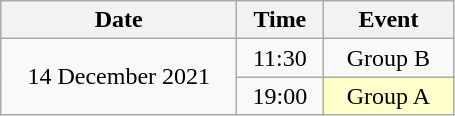<table class = "wikitable" style="text-align:center;">
<tr>
<th width=150>Date</th>
<th width=50>Time</th>
<th width=80>Event</th>
</tr>
<tr>
<td rowspan=2>14 December 2021</td>
<td>11:30</td>
<td>Group B</td>
</tr>
<tr>
<td>19:00</td>
<td bgcolor=ffffcc>Group A</td>
</tr>
</table>
